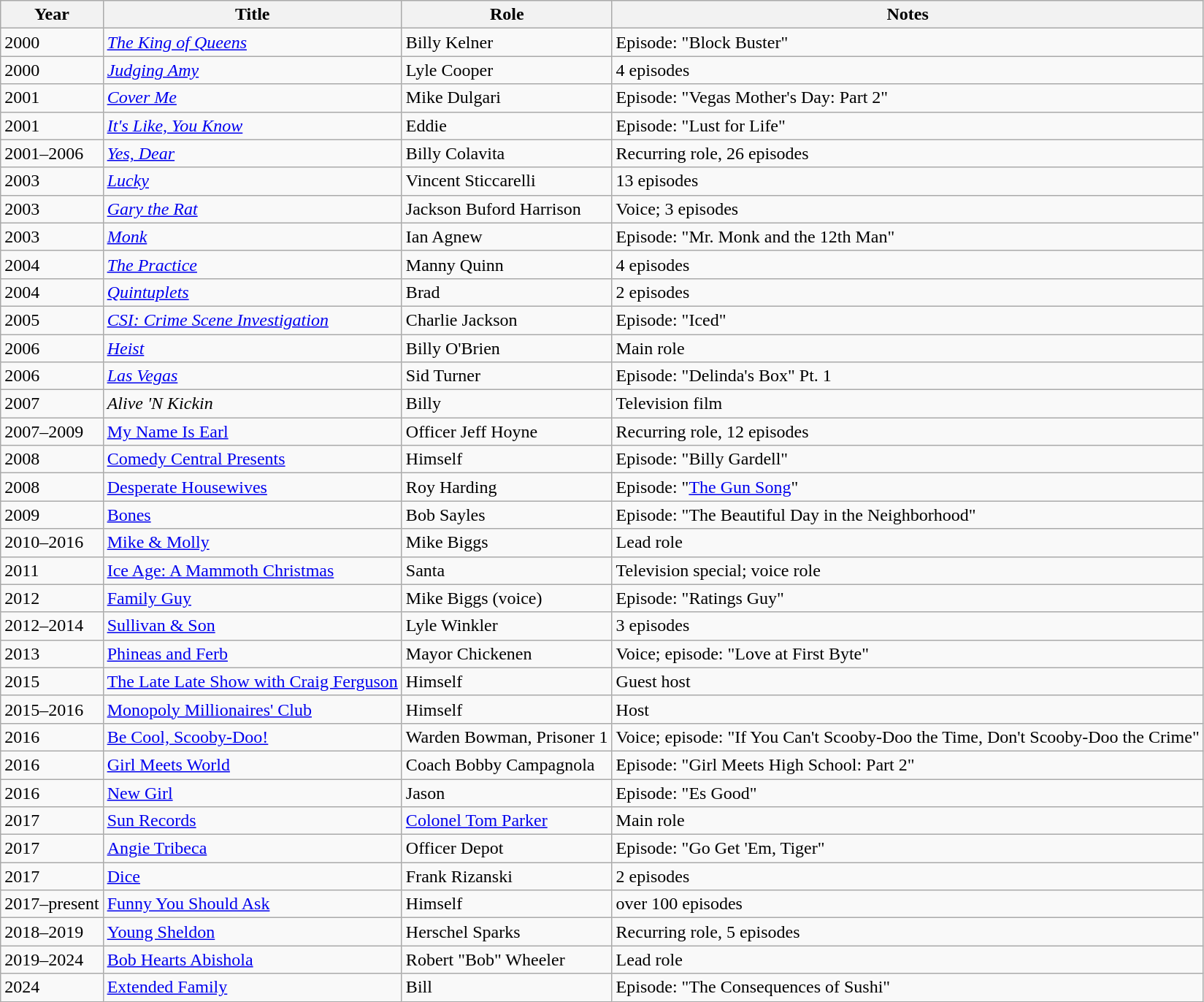<table class="wikitable sortable">
<tr>
<th>Year</th>
<th>Title</th>
<th>Role</th>
<th class="unsortable">Notes</th>
</tr>
<tr>
<td>2000</td>
<td><em><a href='#'>The King of Queens</a></em></td>
<td>Billy Kelner</td>
<td>Episode: "Block Buster"</td>
</tr>
<tr>
<td>2000</td>
<td><em><a href='#'>Judging Amy</a></em></td>
<td>Lyle Cooper</td>
<td>4 episodes</td>
</tr>
<tr>
<td>2001</td>
<td><em><a href='#'>Cover Me</a></em></td>
<td>Mike Dulgari</td>
<td>Episode: "Vegas Mother's Day: Part 2"</td>
</tr>
<tr>
<td>2001</td>
<td><em><a href='#'>It's Like, You Know</a></em></td>
<td>Eddie</td>
<td>Episode: "Lust for Life"</td>
</tr>
<tr>
<td>2001–2006</td>
<td><em><a href='#'>Yes, Dear</a></em></td>
<td>Billy Colavita</td>
<td>Recurring role, 26 episodes</td>
</tr>
<tr>
<td>2003</td>
<td><em><a href='#'>Lucky</a></em></td>
<td>Vincent Sticcarelli</td>
<td>13 episodes</td>
</tr>
<tr>
<td>2003</td>
<td><em><a href='#'>Gary the Rat</a></em></td>
<td>Jackson Buford Harrison</td>
<td>Voice; 3 episodes</td>
</tr>
<tr>
<td>2003</td>
<td><em><a href='#'>Monk</a></em></td>
<td>Ian Agnew</td>
<td>Episode: "Mr. Monk and the 12th Man"</td>
</tr>
<tr>
<td>2004</td>
<td><em><a href='#'>The Practice</a></em></td>
<td>Manny Quinn</td>
<td>4 episodes</td>
</tr>
<tr>
<td>2004</td>
<td><em><a href='#'>Quintuplets</a></em></td>
<td>Brad</td>
<td>2 episodes</td>
</tr>
<tr>
<td>2005</td>
<td><em><a href='#'>CSI: Crime Scene Investigation</a></em></td>
<td>Charlie Jackson</td>
<td>Episode: "Iced"</td>
</tr>
<tr>
<td>2006</td>
<td><em><a href='#'>Heist</a></em></td>
<td>Billy O'Brien</td>
<td>Main role</td>
</tr>
<tr>
<td>2006</td>
<td><em><a href='#'>Las Vegas</a></em></td>
<td>Sid Turner</td>
<td>Episode: "Delinda's Box" Pt. 1</td>
</tr>
<tr>
<td>2007</td>
<td><em>Alive 'N Kickin<strong></td>
<td>Billy</td>
<td>Television film</td>
</tr>
<tr>
<td>2007–2009</td>
<td></em><a href='#'>My Name Is Earl</a><em></td>
<td>Officer Jeff Hoyne</td>
<td>Recurring role, 12 episodes</td>
</tr>
<tr>
<td>2008</td>
<td></em><a href='#'>Comedy Central Presents</a><em></td>
<td>Himself</td>
<td>Episode: "Billy Gardell"</td>
</tr>
<tr>
<td>2008</td>
<td></em><a href='#'>Desperate Housewives</a><em></td>
<td>Roy Harding</td>
<td>Episode: "<a href='#'>The Gun Song</a>"</td>
</tr>
<tr>
<td>2009</td>
<td></em><a href='#'>Bones</a><em></td>
<td>Bob Sayles</td>
<td>Episode: "The Beautiful Day in the Neighborhood"</td>
</tr>
<tr>
<td>2010–2016</td>
<td></em><a href='#'>Mike & Molly</a><em></td>
<td>Mike Biggs</td>
<td>Lead role</td>
</tr>
<tr>
<td>2011</td>
<td></em><a href='#'>Ice Age: A Mammoth Christmas</a><em></td>
<td>Santa</td>
<td>Television special; voice role</td>
</tr>
<tr>
<td>2012</td>
<td></em><a href='#'>Family Guy</a><em></td>
<td>Mike Biggs (voice)</td>
<td>Episode: "Ratings Guy"</td>
</tr>
<tr>
<td>2012–2014</td>
<td></em><a href='#'>Sullivan & Son</a><em></td>
<td>Lyle Winkler</td>
<td>3 episodes</td>
</tr>
<tr>
<td>2013</td>
<td></em><a href='#'>Phineas and Ferb</a><em></td>
<td>Mayor Chickenen</td>
<td>Voice; episode: "Love at First Byte"</td>
</tr>
<tr>
<td>2015</td>
<td></em><a href='#'>The Late Late Show with Craig Ferguson</a> <em></td>
<td>Himself</td>
<td>Guest host</td>
</tr>
<tr>
<td>2015–2016</td>
<td></em><a href='#'>Monopoly Millionaires' Club</a><em></td>
<td>Himself</td>
<td>Host</td>
</tr>
<tr>
<td>2016</td>
<td></em><a href='#'>Be Cool, Scooby-Doo!</a><em></td>
<td>Warden Bowman, Prisoner 1</td>
<td>Voice; episode: "If You Can't Scooby-Doo the Time, Don't Scooby-Doo the Crime"</td>
</tr>
<tr>
<td>2016</td>
<td></em><a href='#'>Girl Meets World</a><em></td>
<td>Coach Bobby Campagnola</td>
<td>Episode: "Girl Meets High School: Part 2"</td>
</tr>
<tr>
<td>2016</td>
<td></em><a href='#'>New Girl</a><em></td>
<td>Jason</td>
<td>Episode: "Es Good"</td>
</tr>
<tr>
<td>2017</td>
<td></em><a href='#'>Sun Records</a><em></td>
<td><a href='#'>Colonel Tom Parker</a></td>
<td>Main role</td>
</tr>
<tr>
<td>2017</td>
<td></em><a href='#'>Angie Tribeca</a><em></td>
<td>Officer Depot</td>
<td>Episode: "Go Get 'Em, Tiger"</td>
</tr>
<tr>
<td>2017</td>
<td></em><a href='#'>Dice</a><em></td>
<td>Frank Rizanski</td>
<td>2 episodes</td>
</tr>
<tr>
<td>2017–present</td>
<td></em><a href='#'>Funny You Should Ask</a><em></td>
<td>Himself</td>
<td>over 100 episodes</td>
</tr>
<tr>
<td>2018–2019</td>
<td></em><a href='#'>Young Sheldon</a><em></td>
<td>Herschel Sparks</td>
<td>Recurring role, 5 episodes</td>
</tr>
<tr>
<td>2019–2024</td>
<td></em><a href='#'>Bob Hearts Abishola</a><em></td>
<td>Robert "Bob" Wheeler</td>
<td>Lead role</td>
</tr>
<tr>
<td>2024</td>
<td></em><a href='#'>Extended Family</a><em></td>
<td>Bill</td>
<td>Episode: "The Consequences of Sushi"</td>
</tr>
</table>
